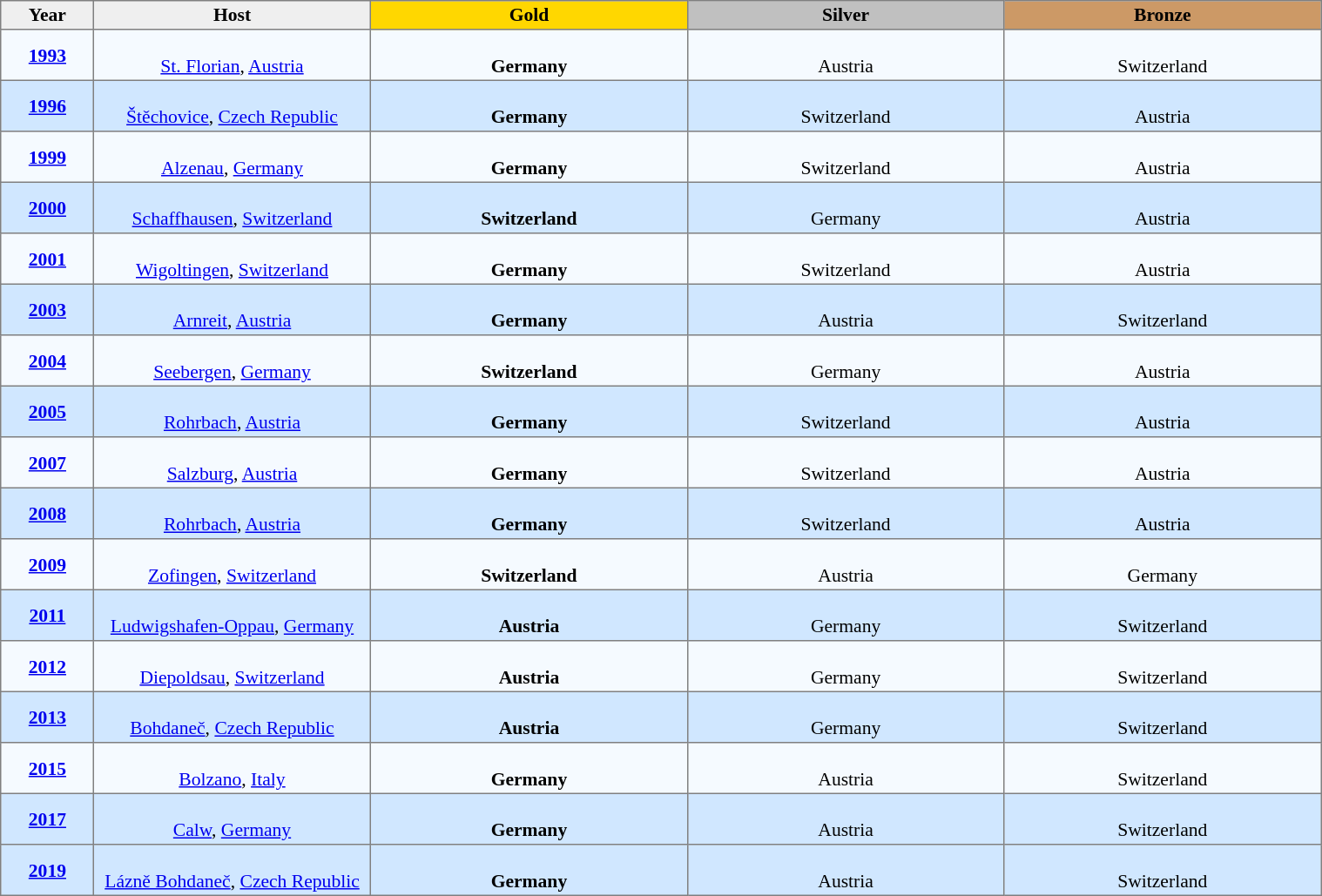<table class="toccolours" border="1" cellpadding="2" style="border-collapse: collapse; text-align: center; width: 80%; margin: 0 auto; font-size: 90%;">
<tr style="background: #efefef;">
<th width=7%>Year</th>
<th width=21%>Host</th>
<th width=24% bgcolor=gold>Gold</th>
<th width=24% bgcolor=silver>Silver</th>
<th width=24% bgcolor="#cc9966">Bronze</th>
</tr>
<tr bgcolor=#F5FAFF>
<td><strong><a href='#'>1993</a></strong></td>
<td><br><a href='#'>St. Florian</a>, <a href='#'>Austria</a></td>
<td><br><strong>Germany</strong></td>
<td><br>Austria</td>
<td><br>Switzerland</td>
</tr>
<tr bgcolor=#D0E7FF>
<td><strong><a href='#'>1996</a></strong></td>
<td><br><a href='#'>Štěchovice</a>, <a href='#'>Czech Republic</a></td>
<td><br><strong>Germany</strong></td>
<td><br>Switzerland</td>
<td><br>Austria</td>
</tr>
<tr bgcolor=#F5FAFF>
<td><strong><a href='#'>1999</a></strong></td>
<td><br><a href='#'>Alzenau</a>, <a href='#'>Germany</a></td>
<td><br><strong>Germany</strong></td>
<td><br>Switzerland</td>
<td><br>Austria</td>
</tr>
<tr bgcolor=#D0E7FF>
<td><strong><a href='#'>2000</a></strong></td>
<td><br><a href='#'>Schaffhausen</a>, <a href='#'>Switzerland</a></td>
<td><br><strong>Switzerland</strong></td>
<td><br>Germany</td>
<td><br>Austria</td>
</tr>
<tr bgcolor=#F5FAFF>
<td><strong><a href='#'>2001</a></strong></td>
<td><br><a href='#'>Wigoltingen</a>, <a href='#'>Switzerland</a></td>
<td><br><strong>Germany</strong></td>
<td><br>Switzerland</td>
<td><br>Austria</td>
</tr>
<tr bgcolor=#D0E7FF>
<td><strong><a href='#'>2003</a></strong></td>
<td><br><a href='#'>Arnreit</a>, <a href='#'>Austria</a></td>
<td><br><strong>Germany</strong></td>
<td><br>Austria</td>
<td><br>Switzerland</td>
</tr>
<tr bgcolor=#F5FAFF>
<td><strong><a href='#'>2004</a></strong></td>
<td><br><a href='#'>Seebergen</a>, <a href='#'>Germany</a></td>
<td><br><strong>Switzerland</strong></td>
<td><br>Germany</td>
<td><br>Austria</td>
</tr>
<tr bgcolor=#D0E7FF>
<td><strong><a href='#'>2005</a></strong></td>
<td><br><a href='#'>Rohrbach</a>, <a href='#'>Austria</a></td>
<td><br><strong>Germany</strong></td>
<td><br>Switzerland</td>
<td><br>Austria</td>
</tr>
<tr bgcolor=#F5FAFF>
<td><strong><a href='#'>2007</a></strong></td>
<td><br><a href='#'>Salzburg</a>, <a href='#'>Austria</a></td>
<td><br><strong>Germany</strong></td>
<td><br>Switzerland</td>
<td><br>Austria</td>
</tr>
<tr bgcolor=#D0E7FF>
<td><strong><a href='#'>2008</a></strong></td>
<td><br><a href='#'>Rohrbach</a>, <a href='#'>Austria</a></td>
<td><br><strong>Germany</strong></td>
<td><br>Switzerland</td>
<td><br>Austria</td>
</tr>
<tr bgcolor=#F5FAFF>
<td><strong><a href='#'>2009</a></strong></td>
<td><br><a href='#'>Zofingen</a>, <a href='#'>Switzerland</a></td>
<td><br><strong>Switzerland</strong></td>
<td><br>Austria</td>
<td><br>Germany</td>
</tr>
<tr bgcolor=#D0E7FF>
<td><strong><a href='#'>2011</a></strong></td>
<td><br><a href='#'>Ludwigshafen-Oppau</a>, <a href='#'>Germany</a></td>
<td><br><strong>Austria</strong></td>
<td><br>Germany</td>
<td><br>Switzerland</td>
</tr>
<tr bgcolor=#F5FAFF>
<td><strong><a href='#'>2012</a></strong></td>
<td><br><a href='#'>Diepoldsau</a>, <a href='#'>Switzerland</a></td>
<td><br><strong>Austria</strong></td>
<td><br>Germany</td>
<td><br>Switzerland</td>
</tr>
<tr bgcolor=#D0E7FF>
<td><strong><a href='#'>2013</a></strong></td>
<td><br><a href='#'>Bohdaneč</a>, <a href='#'>Czech Republic</a></td>
<td><br><strong>Austria</strong></td>
<td><br>Germany</td>
<td><br>Switzerland</td>
</tr>
<tr bgcolor=#F5FAFF>
<td><strong><a href='#'>2015</a></strong></td>
<td><br><a href='#'>Bolzano</a>, <a href='#'>Italy</a></td>
<td><br><strong>Germany</strong></td>
<td><br>Austria</td>
<td><br>Switzerland</td>
</tr>
<tr bgcolor=#D0E7FF>
<td><strong><a href='#'>2017</a></strong></td>
<td><br><a href='#'>Calw</a>, <a href='#'>Germany</a></td>
<td><br><strong>Germany</strong></td>
<td><br>Austria</td>
<td><br>Switzerland</td>
</tr>
<tr bgcolor=#D0E7FF>
<td><strong><a href='#'>2019</a></strong></td>
<td><br><a href='#'>Lázně Bohdaneč</a>, <a href='#'>Czech Republic</a></td>
<td><br><strong>Germany</strong></td>
<td><br>Austria</td>
<td><br>Switzerland</td>
</tr>
</table>
